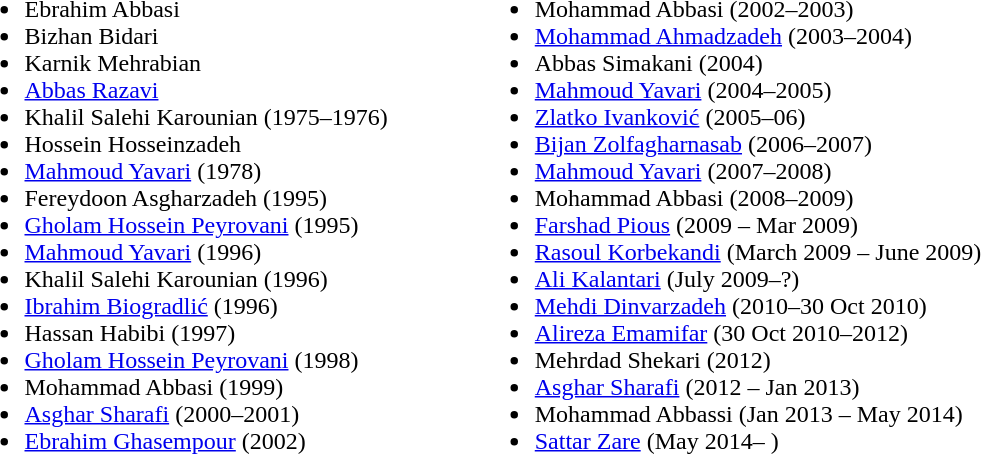<table>
<tr>
<td valign="top"><br><ul><li> Ebrahim Abbasi</li><li> Bizhan Bidari</li><li> Karnik Mehrabian</li><li> <a href='#'>Abbas Razavi</a></li><li> Khalil Salehi Karounian (1975–1976)</li><li> Hossein Hosseinzadeh</li><li> <a href='#'>Mahmoud Yavari</a> (1978)</li><li> Fereydoon Asgharzadeh (1995)</li><li> <a href='#'>Gholam Hossein Peyrovani</a> (1995)</li><li> <a href='#'>Mahmoud Yavari</a> (1996)</li><li> Khalil Salehi Karounian (1996)</li><li> <a href='#'>Ibrahim Biogradlić</a> (1996)</li><li> Hassan Habibi (1997)</li><li> <a href='#'>Gholam Hossein Peyrovani</a> (1998)</li><li> Mohammad Abbasi (1999)</li><li> <a href='#'>Asghar Sharafi</a> (2000–2001)</li><li> <a href='#'>Ebrahim Ghasempour</a> (2002)</li></ul></td>
<td width="50"> </td>
<td valign="top"><br><ul><li> Mohammad Abbasi (2002–2003)</li><li> <a href='#'>Mohammad Ahmadzadeh</a> (2003–2004)</li><li> Abbas Simakani (2004)</li><li> <a href='#'>Mahmoud Yavari</a> (2004–2005)</li><li> <a href='#'>Zlatko Ivanković</a> (2005–06)</li><li> <a href='#'>Bijan Zolfagharnasab</a> (2006–2007)</li><li> <a href='#'>Mahmoud Yavari</a> (2007–2008)</li><li> Mohammad Abbasi (2008–2009)</li><li> <a href='#'>Farshad Pious</a> (2009 – Mar 2009)</li><li> <a href='#'>Rasoul Korbekandi</a> (March 2009 – June 2009)</li><li> <a href='#'>Ali Kalantari</a> (July 2009–?)</li><li> <a href='#'>Mehdi Dinvarzadeh</a> (2010–30 Oct 2010)</li><li> <a href='#'>Alireza Emamifar</a> (30 Oct 2010–2012)</li><li> Mehrdad Shekari (2012)</li><li> <a href='#'>Asghar Sharafi</a> (2012 – Jan 2013)</li><li> Mohammad Abbassi (Jan 2013 – May 2014)</li><li> <a href='#'>Sattar Zare</a> (May 2014– )</li></ul></td>
</tr>
</table>
